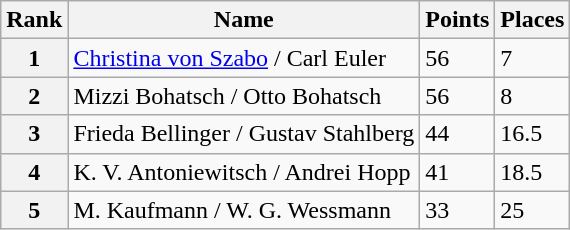<table class="wikitable">
<tr>
<th>Rank</th>
<th>Name</th>
<th>Points</th>
<th>Places</th>
</tr>
<tr>
<th>1</th>
<td> <a href='#'>Christina von Szabo</a> / Carl Euler</td>
<td>56</td>
<td>7</td>
</tr>
<tr>
<th>2</th>
<td> Mizzi Bohatsch / Otto Bohatsch</td>
<td>56</td>
<td>8</td>
</tr>
<tr>
<th>3</th>
<td> Frieda Bellinger / Gustav Stahlberg</td>
<td>44</td>
<td>16.5</td>
</tr>
<tr>
<th>4</th>
<td> K. V. Antoniewitsch / Andrei Hopp</td>
<td>41</td>
<td>18.5</td>
</tr>
<tr>
<th>5</th>
<td> M. Kaufmann / W. G. Wessmann</td>
<td>33</td>
<td>25</td>
</tr>
</table>
